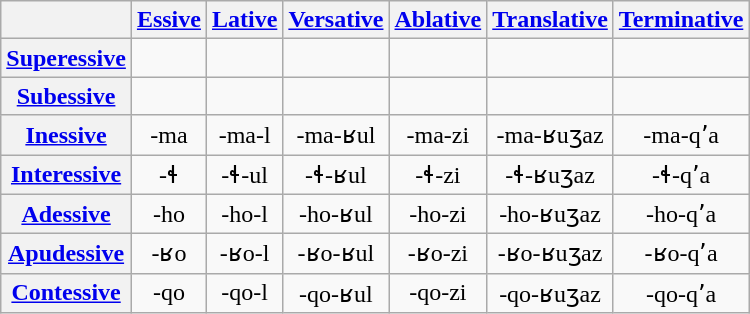<table class="wikitable" style="text-align: center;">
<tr>
<th></th>
<th><a href='#'>Essive</a></th>
<th><a href='#'>Lative</a></th>
<th><a href='#'>Versative</a></th>
<th><a href='#'>Ablative</a></th>
<th><a href='#'>Translative</a></th>
<th><a href='#'>Terminative</a></th>
</tr>
<tr>
<th><a href='#'>Superessive</a></th>
<td></td>
<td></td>
<td></td>
<td></td>
<td></td>
<td></td>
</tr>
<tr>
<th><a href='#'>Subessive</a></th>
<td></td>
<td></td>
<td></td>
<td></td>
<td></td>
<td></td>
</tr>
<tr>
<th><a href='#'>Inessive</a></th>
<td>-ma</td>
<td>-ma-l</td>
<td>-ma-ʁul</td>
<td>-ma-zi</td>
<td>-ma-ʁuʒaz</td>
<td>-ma-qʼa</td>
</tr>
<tr>
<th><a href='#'>Interessive</a></th>
<td>-ɬ</td>
<td>-ɬ-ul</td>
<td>-ɬ-ʁul</td>
<td>-ɬ-zi</td>
<td>-ɬ-ʁuʒaz</td>
<td>-ɬ-qʼa</td>
</tr>
<tr>
<th><a href='#'>Adessive</a></th>
<td>-ho</td>
<td>-ho-l</td>
<td>-ho-ʁul</td>
<td>-ho-zi</td>
<td>-ho-ʁuʒaz</td>
<td>-ho-qʼa</td>
</tr>
<tr>
<th><a href='#'>Apudessive</a></th>
<td>-ʁo</td>
<td>-ʁo-l</td>
<td>-ʁo-ʁul</td>
<td>-ʁo-zi</td>
<td>-ʁo-ʁuʒaz</td>
<td>-ʁo-qʼa</td>
</tr>
<tr>
<th><a href='#'>Contessive</a></th>
<td>-qo</td>
<td>-qo-l</td>
<td>-qo-ʁul</td>
<td>-qo-zi</td>
<td>-qo-ʁuʒaz</td>
<td>-qo-qʼa</td>
</tr>
</table>
